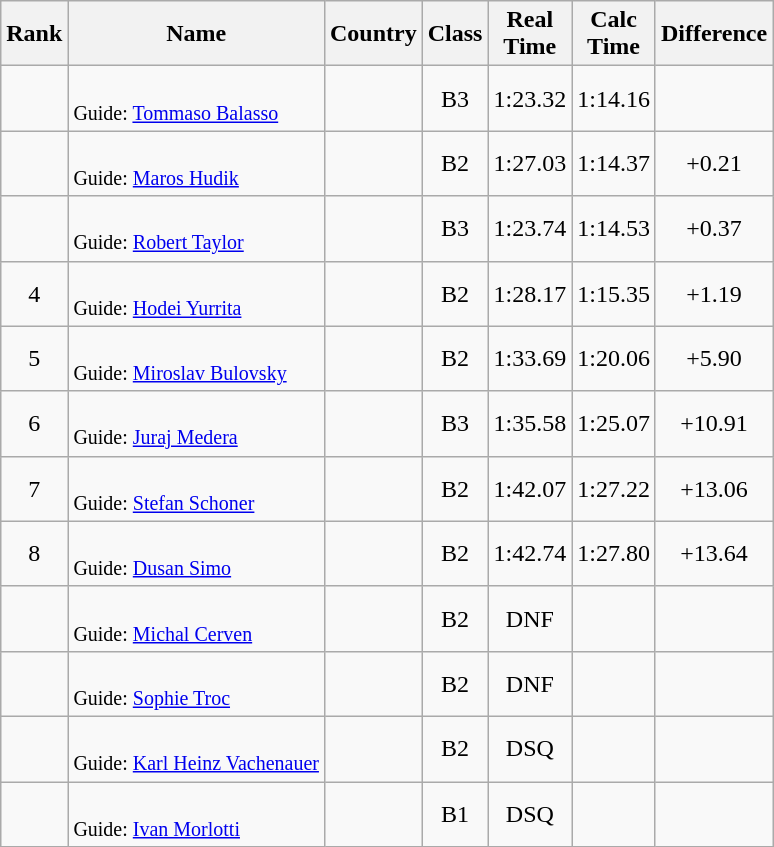<table class="wikitable sortable" style="text-align:center">
<tr>
<th>Rank</th>
<th>Name</th>
<th>Country</th>
<th>Class</th>
<th>Real<br>Time</th>
<th>Calc<br>Time</th>
<th Class="unsortable">Difference</th>
</tr>
<tr>
<td></td>
<td align=left><br><small>Guide: <a href='#'>Tommaso Balasso</a></small></td>
<td align=left></td>
<td>B3</td>
<td>1:23.32</td>
<td>1:14.16</td>
<td></td>
</tr>
<tr>
<td></td>
<td align=left><br><small>Guide: <a href='#'>Maros Hudik</a></small></td>
<td align=left></td>
<td>B2</td>
<td>1:27.03</td>
<td>1:14.37</td>
<td>+0.21</td>
</tr>
<tr>
<td></td>
<td align=left><br><small>Guide: <a href='#'>Robert Taylor</a></small></td>
<td align=left></td>
<td>B3</td>
<td>1:23.74</td>
<td>1:14.53</td>
<td>+0.37</td>
</tr>
<tr>
<td>4</td>
<td align=left><br><small>Guide: <a href='#'>Hodei Yurrita</a></small></td>
<td align=left></td>
<td>B2</td>
<td>1:28.17</td>
<td>1:15.35</td>
<td>+1.19</td>
</tr>
<tr>
<td>5</td>
<td align=left><br><small>Guide: <a href='#'>Miroslav Bulovsky</a></small></td>
<td align=left></td>
<td>B2</td>
<td>1:33.69</td>
<td>1:20.06</td>
<td>+5.90</td>
</tr>
<tr>
<td>6</td>
<td align=left><br><small>Guide: <a href='#'>Juraj Medera</a></small></td>
<td align=left></td>
<td>B3</td>
<td>1:35.58</td>
<td>1:25.07</td>
<td>+10.91</td>
</tr>
<tr>
<td>7</td>
<td align=left><br><small>Guide: <a href='#'>Stefan Schoner</a></small></td>
<td align=left></td>
<td>B2</td>
<td>1:42.07</td>
<td>1:27.22</td>
<td>+13.06</td>
</tr>
<tr>
<td>8</td>
<td align=left><br><small>Guide: <a href='#'>Dusan Simo</a></small></td>
<td align=left></td>
<td>B2</td>
<td>1:42.74</td>
<td>1:27.80</td>
<td>+13.64</td>
</tr>
<tr>
<td></td>
<td align=left><br><small>Guide: <a href='#'>Michal Cerven</a></small></td>
<td align=left></td>
<td>B2</td>
<td>DNF</td>
<td></td>
<td></td>
</tr>
<tr>
<td></td>
<td align=left><br><small>Guide: <a href='#'>Sophie Troc</a></small></td>
<td align=left></td>
<td>B2</td>
<td>DNF</td>
<td></td>
<td></td>
</tr>
<tr>
<td></td>
<td align=left><br><small>Guide: <a href='#'>Karl Heinz Vachenauer</a></small></td>
<td align=left></td>
<td>B2</td>
<td>DSQ</td>
<td></td>
<td></td>
</tr>
<tr>
<td></td>
<td align=left><br><small>Guide: <a href='#'>Ivan Morlotti</a></small></td>
<td align=left></td>
<td>B1</td>
<td>DSQ</td>
<td></td>
<td></td>
</tr>
</table>
